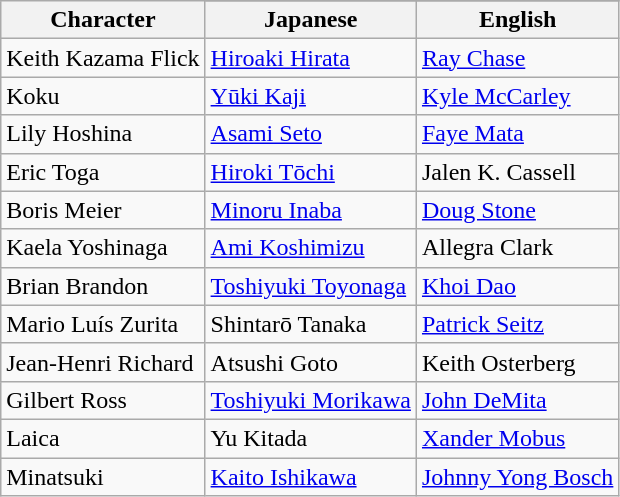<table class="wikitable">
<tr>
<th rowspan=2>Character</th>
</tr>
<tr>
<th>Japanese</th>
<th>English</th>
</tr>
<tr>
<td>Keith Kazama Flick</td>
<td><a href='#'>Hiroaki Hirata</a></td>
<td><a href='#'>Ray Chase</a></td>
</tr>
<tr>
<td>Koku</td>
<td><a href='#'>Yūki Kaji</a></td>
<td><a href='#'>Kyle McCarley</a></td>
</tr>
<tr>
<td>Lily Hoshina</td>
<td><a href='#'>Asami Seto</a></td>
<td><a href='#'>Faye Mata</a></td>
</tr>
<tr>
<td>Eric Toga</td>
<td><a href='#'>Hiroki Tōchi</a></td>
<td>Jalen K. Cassell</td>
</tr>
<tr>
<td>Boris Meier</td>
<td><a href='#'>Minoru Inaba</a></td>
<td><a href='#'>Doug Stone</a></td>
</tr>
<tr>
<td>Kaela Yoshinaga</td>
<td><a href='#'>Ami Koshimizu</a></td>
<td>Allegra Clark</td>
</tr>
<tr>
<td>Brian Brandon</td>
<td><a href='#'>Toshiyuki Toyonaga</a></td>
<td><a href='#'>Khoi Dao</a></td>
</tr>
<tr>
<td>Mario Luís Zurita</td>
<td>Shintarō Tanaka</td>
<td><a href='#'>Patrick Seitz</a></td>
</tr>
<tr>
<td>Jean-Henri Richard</td>
<td>Atsushi Goto</td>
<td>Keith Osterberg</td>
</tr>
<tr>
<td>Gilbert Ross</td>
<td><a href='#'>Toshiyuki Morikawa</a></td>
<td><a href='#'>John DeMita</a></td>
</tr>
<tr>
<td>Laica</td>
<td>Yu Kitada</td>
<td><a href='#'>Xander Mobus</a></td>
</tr>
<tr>
<td>Minatsuki</td>
<td><a href='#'>Kaito Ishikawa</a></td>
<td><a href='#'>Johnny Yong Bosch</a></td>
</tr>
</table>
